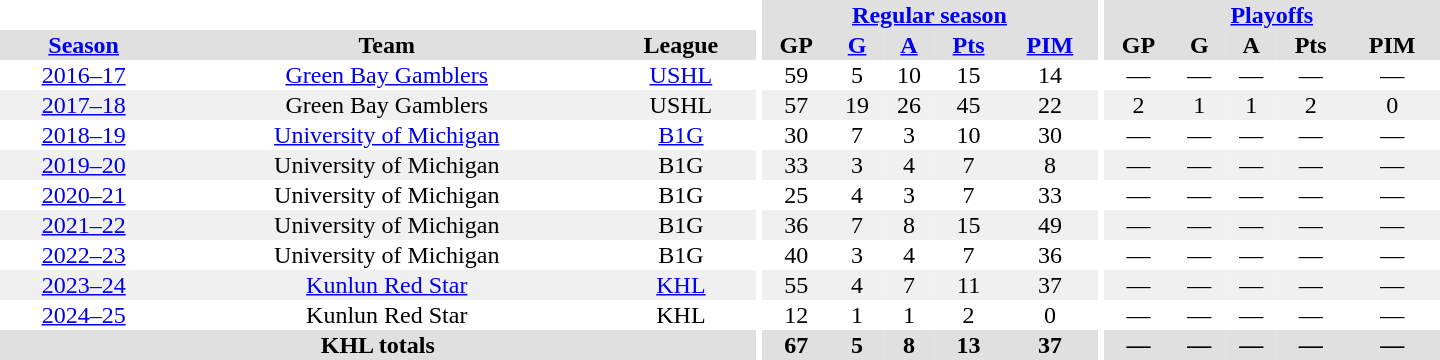<table border="0" cellpadding="1" cellspacing="0" style="text-align:center; width:60em;">
<tr bgcolor="#e0e0e0">
<th colspan="3" bgcolor="#ffffff"></th>
<th rowspan="101" bgcolor="#ffffff"></th>
<th colspan="5"><a href='#'>Regular season</a></th>
<th rowspan="101" bgcolor="#ffffff"></th>
<th colspan="5"><a href='#'>Playoffs</a></th>
</tr>
<tr bgcolor="#e0e0e0">
<th><a href='#'>Season</a></th>
<th>Team</th>
<th>League</th>
<th>GP</th>
<th><a href='#'>G</a></th>
<th><a href='#'>A</a></th>
<th><a href='#'>Pts</a></th>
<th><a href='#'>PIM</a></th>
<th>GP</th>
<th>G</th>
<th>A</th>
<th>Pts</th>
<th>PIM</th>
</tr>
<tr>
<td><a href='#'>2016–17</a></td>
<td><a href='#'>Green Bay Gamblers</a></td>
<td><a href='#'>USHL</a></td>
<td>59</td>
<td>5</td>
<td>10</td>
<td>15</td>
<td>14</td>
<td>—</td>
<td>—</td>
<td>—</td>
<td>—</td>
<td>—</td>
</tr>
<tr bgcolor="#f0f0f0">
<td><a href='#'>2017–18</a></td>
<td>Green Bay Gamblers</td>
<td>USHL</td>
<td>57</td>
<td>19</td>
<td>26</td>
<td>45</td>
<td>22</td>
<td>2</td>
<td>1</td>
<td>1</td>
<td>2</td>
<td>0</td>
</tr>
<tr>
<td><a href='#'>2018–19</a></td>
<td><a href='#'>University of Michigan</a></td>
<td><a href='#'>B1G</a></td>
<td>30</td>
<td>7</td>
<td>3</td>
<td>10</td>
<td>30</td>
<td>—</td>
<td>—</td>
<td>—</td>
<td>—</td>
<td>—</td>
</tr>
<tr bgcolor="#f0f0f0">
<td><a href='#'>2019–20</a></td>
<td>University of Michigan</td>
<td>B1G</td>
<td>33</td>
<td>3</td>
<td>4</td>
<td>7</td>
<td>8</td>
<td>—</td>
<td>—</td>
<td>—</td>
<td>—</td>
<td>—</td>
</tr>
<tr>
<td><a href='#'>2020–21</a></td>
<td>University of Michigan</td>
<td>B1G</td>
<td>25</td>
<td>4</td>
<td>3</td>
<td>7</td>
<td>33</td>
<td>—</td>
<td>—</td>
<td>—</td>
<td>—</td>
<td>—</td>
</tr>
<tr bgcolor="#f0f0f0">
<td><a href='#'>2021–22</a></td>
<td>University of Michigan</td>
<td>B1G</td>
<td>36</td>
<td>7</td>
<td>8</td>
<td>15</td>
<td>49</td>
<td>—</td>
<td>—</td>
<td>—</td>
<td>—</td>
<td>—</td>
</tr>
<tr>
<td><a href='#'>2022–23</a></td>
<td>University of Michigan</td>
<td>B1G</td>
<td>40</td>
<td>3</td>
<td>4</td>
<td>7</td>
<td>36</td>
<td>—</td>
<td>—</td>
<td>—</td>
<td>—</td>
<td>—</td>
</tr>
<tr bgcolor="#f0f0f0">
<td><a href='#'>2023–24</a></td>
<td><a href='#'>Kunlun Red Star</a></td>
<td><a href='#'>KHL</a></td>
<td>55</td>
<td>4</td>
<td>7</td>
<td>11</td>
<td>37</td>
<td>—</td>
<td>—</td>
<td>—</td>
<td>—</td>
<td>—</td>
</tr>
<tr>
<td><a href='#'>2024–25</a></td>
<td>Kunlun Red Star</td>
<td>KHL</td>
<td>12</td>
<td>1</td>
<td>1</td>
<td>2</td>
<td>0</td>
<td>—</td>
<td>—</td>
<td>—</td>
<td>—</td>
<td>—</td>
</tr>
<tr bgcolor="#e0e0e0">
<th colspan="3">KHL totals</th>
<th>67</th>
<th>5</th>
<th>8</th>
<th>13</th>
<th>37</th>
<th>—</th>
<th>—</th>
<th>—</th>
<th>—</th>
<th>—</th>
</tr>
</table>
